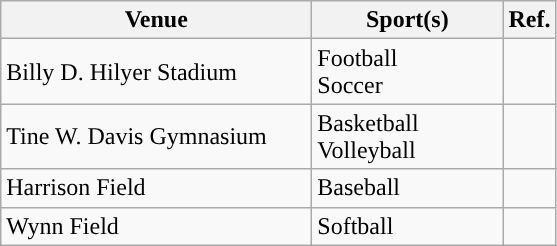<table class="wikitable"; style= "text-align: ">
<tr>
<th width=200px>Venue</th>
<th width=120px>Sport(s)</th>
<th width=px>Ref.</th>
</tr>
<tr>
<td>Billy D. Hilyer Stadium</td>
<td>Football <br> Soccer</td>
<td></td>
</tr>
<tr>
<td>Tine W. Davis Gymnasium</td>
<td>Basketball <br> Volleyball</td>
<td></td>
</tr>
<tr>
<td>Harrison Field</td>
<td>Baseball</td>
<td></td>
</tr>
<tr>
<td>Wynn Field</td>
<td>Softball</td>
<td></td>
</tr>
</table>
